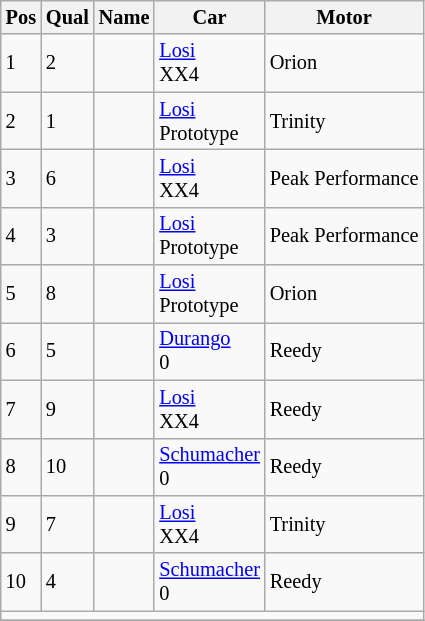<table class="wikitable" style="font-size: 85%;">
<tr>
<th>Pos</th>
<th>Qual</th>
<th>Name</th>
<th>Car</th>
<th>Motor</th>
</tr>
<tr>
<td>1</td>
<td>2</td>
<td></td>
<td><a href='#'>Losi</a> <br> XX4</td>
<td>Orion</td>
</tr>
<tr>
<td>2</td>
<td>1</td>
<td></td>
<td><a href='#'>Losi</a> <br> Prototype</td>
<td>Trinity</td>
</tr>
<tr>
<td>3</td>
<td>6</td>
<td></td>
<td><a href='#'>Losi</a> <br> XX4</td>
<td>Peak Performance</td>
</tr>
<tr>
<td>4</td>
<td>3</td>
<td></td>
<td><a href='#'>Losi</a> <br> Prototype</td>
<td>Peak Performance</td>
</tr>
<tr>
<td>5</td>
<td>8</td>
<td></td>
<td><a href='#'>Losi</a> <br> Prototype</td>
<td>Orion</td>
</tr>
<tr>
<td>6</td>
<td>5</td>
<td></td>
<td><a href='#'>Durango</a> <br> 0</td>
<td>Reedy</td>
</tr>
<tr>
<td>7</td>
<td>9</td>
<td></td>
<td><a href='#'>Losi</a> <br> XX4</td>
<td>Reedy</td>
</tr>
<tr>
<td>8</td>
<td>10</td>
<td></td>
<td><a href='#'>Schumacher</a> <br> 0</td>
<td>Reedy</td>
</tr>
<tr>
<td>9</td>
<td>7</td>
<td></td>
<td><a href='#'>Losi</a> <br> XX4</td>
<td>Trinity</td>
</tr>
<tr>
<td>10</td>
<td>4</td>
<td></td>
<td><a href='#'>Schumacher</a> <br> 0</td>
<td>Reedy</td>
</tr>
<tr>
<td colspan="5"></td>
</tr>
<tr>
</tr>
</table>
